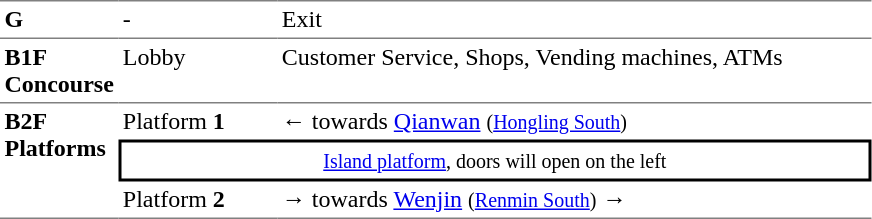<table table border=0 cellspacing=0 cellpadding=3>
<tr>
<td style="border-top:solid 1px gray;" width=50 valign=top><strong>G</strong></td>
<td style="border-top:solid 1px gray;" width=100 valign=top>-</td>
<td style="border-top:solid 1px gray;" width=390 valign=top>Exit</td>
</tr>
<tr>
<td style="border-bottom:solid 1px gray; border-top:solid 1px gray;" valign=top width=50><strong>B1F<br>Concourse</strong></td>
<td style="border-bottom:solid 1px gray; border-top:solid 1px gray;" valign=top width=100>Lobby</td>
<td style="border-bottom:solid 1px gray; border-top:solid 1px gray;" valign=top width=390>Customer Service, Shops, Vending machines, ATMs</td>
</tr>
<tr>
<td style="border-bottom:solid 1px gray;" rowspan="3" valign=top><strong>B2F<br>Platforms</strong></td>
<td>Platform <strong>1</strong></td>
<td>←  towards <a href='#'>Qianwan</a> <small>(<a href='#'>Hongling South</a>)</small></td>
</tr>
<tr>
<td style="border-right:solid 2px black;border-left:solid 2px black;border-top:solid 2px black;border-bottom:solid 2px black;text-align:center;" colspan=2><small><a href='#'>Island platform</a>, doors will open on the left</small></td>
</tr>
<tr>
<td style="border-bottom:solid 1px gray;">Platform <strong>2</strong></td>
<td style="border-bottom:solid 1px gray;"><span>→</span>  towards <a href='#'>Wenjin</a> <small>(<a href='#'>Renmin South</a>)</small> →</td>
</tr>
</table>
